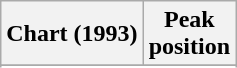<table class="wikitable sortable">
<tr>
<th>Chart (1993)</th>
<th>Peak<br>position</th>
</tr>
<tr>
</tr>
<tr>
</tr>
<tr>
</tr>
</table>
